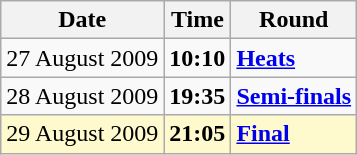<table class="wikitable">
<tr>
<th>Date</th>
<th>Time</th>
<th>Round</th>
</tr>
<tr>
<td>27 August 2009</td>
<td><strong>10:10</strong></td>
<td><strong><a href='#'>Heats</a></strong></td>
</tr>
<tr>
<td>28 August 2009</td>
<td><strong>19:35</strong></td>
<td><strong><a href='#'>Semi-finals</a></strong></td>
</tr>
<tr style=background:lemonchiffon>
<td>29 August 2009</td>
<td><strong>21:05</strong></td>
<td><strong><a href='#'>Final</a></strong></td>
</tr>
</table>
